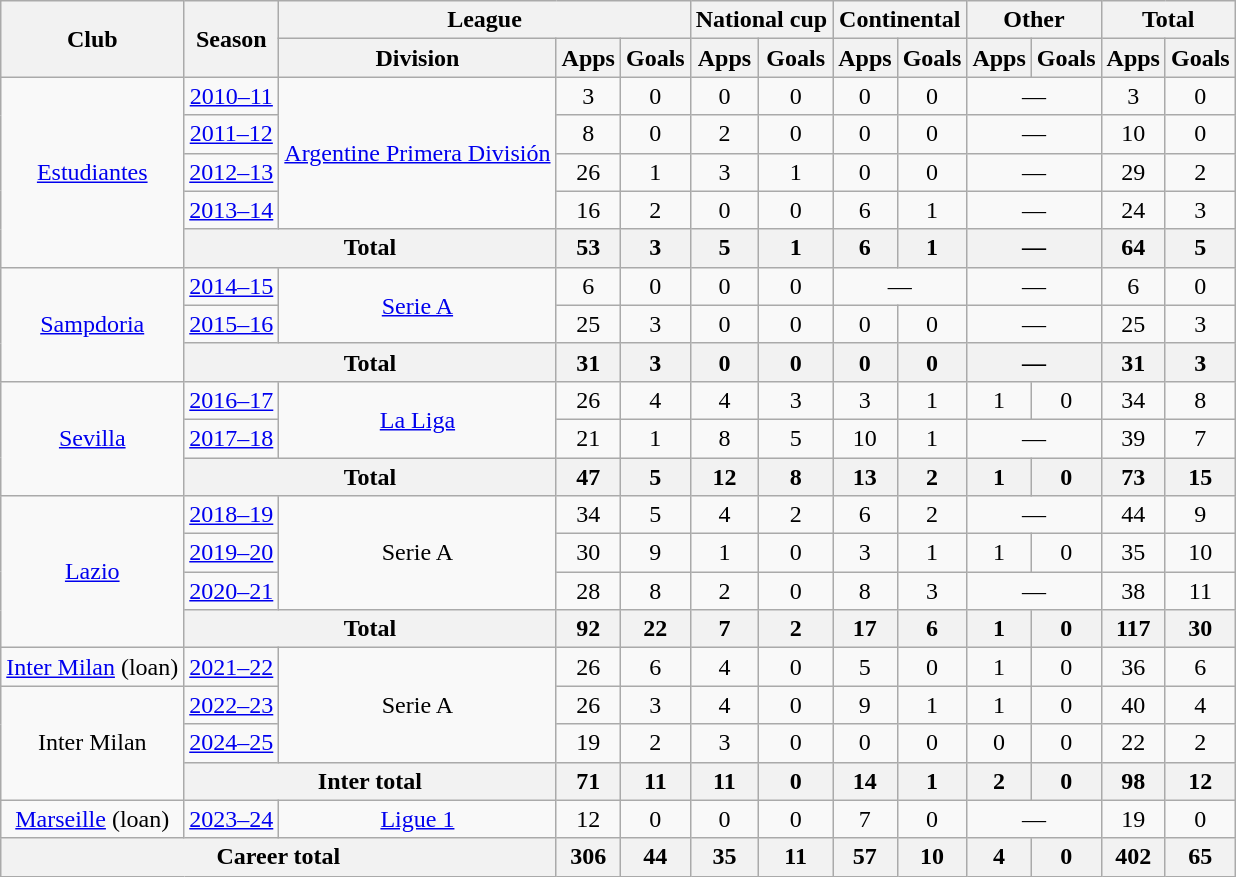<table class="wikitable" style="text-align:center">
<tr>
<th rowspan="2">Club</th>
<th rowspan="2">Season</th>
<th colspan="3">League</th>
<th colspan="2">National cup</th>
<th colspan="2">Continental</th>
<th colspan="2">Other</th>
<th colspan="2">Total</th>
</tr>
<tr>
<th>Division</th>
<th>Apps</th>
<th>Goals</th>
<th>Apps</th>
<th>Goals</th>
<th>Apps</th>
<th>Goals</th>
<th>Apps</th>
<th>Goals</th>
<th>Apps</th>
<th>Goals</th>
</tr>
<tr>
<td rowspan="5"><a href='#'>Estudiantes</a></td>
<td><a href='#'>2010–11</a></td>
<td rowspan="4"><a href='#'>Argentine Primera División</a></td>
<td>3</td>
<td>0</td>
<td>0</td>
<td>0</td>
<td>0</td>
<td>0</td>
<td colspan="2">—</td>
<td>3</td>
<td>0</td>
</tr>
<tr>
<td><a href='#'>2011–12</a></td>
<td>8</td>
<td>0</td>
<td>2</td>
<td>0</td>
<td>0</td>
<td>0</td>
<td colspan="2">—</td>
<td>10</td>
<td>0</td>
</tr>
<tr>
<td><a href='#'>2012–13</a></td>
<td>26</td>
<td>1</td>
<td>3</td>
<td>1</td>
<td>0</td>
<td>0</td>
<td colspan="2">—</td>
<td>29</td>
<td>2</td>
</tr>
<tr>
<td><a href='#'>2013–14</a></td>
<td>16</td>
<td>2</td>
<td>0</td>
<td>0</td>
<td>6</td>
<td>1</td>
<td colspan="2">—</td>
<td>24</td>
<td>3</td>
</tr>
<tr>
<th colspan="2">Total</th>
<th>53</th>
<th>3</th>
<th>5</th>
<th>1</th>
<th>6</th>
<th>1</th>
<th colspan="2">—</th>
<th>64</th>
<th>5</th>
</tr>
<tr>
<td rowspan="3"><a href='#'>Sampdoria</a></td>
<td><a href='#'>2014–15</a></td>
<td rowspan="2"><a href='#'>Serie A</a></td>
<td>6</td>
<td>0</td>
<td>0</td>
<td>0</td>
<td colspan="2">—</td>
<td colspan="2">—</td>
<td>6</td>
<td>0</td>
</tr>
<tr>
<td><a href='#'>2015–16</a></td>
<td>25</td>
<td>3</td>
<td>0</td>
<td>0</td>
<td>0</td>
<td>0</td>
<td colspan="2">—</td>
<td>25</td>
<td>3</td>
</tr>
<tr>
<th colspan="2">Total</th>
<th>31</th>
<th>3</th>
<th>0</th>
<th>0</th>
<th>0</th>
<th>0</th>
<th colspan="2">—</th>
<th>31</th>
<th>3</th>
</tr>
<tr>
<td rowspan="3"><a href='#'>Sevilla</a></td>
<td><a href='#'>2016–17</a></td>
<td rowspan="2"><a href='#'>La Liga</a></td>
<td>26</td>
<td>4</td>
<td>4</td>
<td>3</td>
<td>3</td>
<td>1</td>
<td>1</td>
<td>0</td>
<td>34</td>
<td>8</td>
</tr>
<tr>
<td><a href='#'>2017–18</a></td>
<td>21</td>
<td>1</td>
<td>8</td>
<td>5</td>
<td>10</td>
<td>1</td>
<td colspan="2">—</td>
<td>39</td>
<td>7</td>
</tr>
<tr>
<th colspan="2">Total</th>
<th>47</th>
<th>5</th>
<th>12</th>
<th>8</th>
<th>13</th>
<th>2</th>
<th>1</th>
<th>0</th>
<th>73</th>
<th>15</th>
</tr>
<tr>
<td rowspan="4"><a href='#'>Lazio</a></td>
<td><a href='#'>2018–19</a></td>
<td rowspan="3">Serie A</td>
<td>34</td>
<td>5</td>
<td>4</td>
<td>2</td>
<td>6</td>
<td>2</td>
<td colspan="2">—</td>
<td>44</td>
<td>9</td>
</tr>
<tr>
<td><a href='#'>2019–20</a></td>
<td>30</td>
<td>9</td>
<td>1</td>
<td>0</td>
<td>3</td>
<td>1</td>
<td>1</td>
<td>0</td>
<td>35</td>
<td>10</td>
</tr>
<tr>
<td><a href='#'>2020–21</a></td>
<td>28</td>
<td>8</td>
<td>2</td>
<td>0</td>
<td>8</td>
<td>3</td>
<td colspan="2">—</td>
<td>38</td>
<td>11</td>
</tr>
<tr>
<th colspan="2">Total</th>
<th>92</th>
<th>22</th>
<th>7</th>
<th>2</th>
<th>17</th>
<th>6</th>
<th>1</th>
<th>0</th>
<th>117</th>
<th>30</th>
</tr>
<tr>
<td><a href='#'>Inter Milan</a> (loan)</td>
<td><a href='#'>2021–22</a></td>
<td rowspan="3">Serie A</td>
<td>26</td>
<td>6</td>
<td>4</td>
<td>0</td>
<td>5</td>
<td>0</td>
<td>1</td>
<td>0</td>
<td>36</td>
<td>6</td>
</tr>
<tr>
<td rowspan="3">Inter Milan</td>
<td><a href='#'>2022–23</a></td>
<td>26</td>
<td>3</td>
<td>4</td>
<td>0</td>
<td>9</td>
<td>1</td>
<td>1</td>
<td>0</td>
<td>40</td>
<td>4</td>
</tr>
<tr>
<td><a href='#'>2024–25</a></td>
<td>19</td>
<td>2</td>
<td>3</td>
<td>0</td>
<td>0</td>
<td>0</td>
<td>0</td>
<td>0</td>
<td>22</td>
<td>2</td>
</tr>
<tr>
<th colspan="2">Inter total</th>
<th>71</th>
<th>11</th>
<th>11</th>
<th>0</th>
<th>14</th>
<th>1</th>
<th>2</th>
<th>0</th>
<th>98</th>
<th>12</th>
</tr>
<tr>
<td><a href='#'>Marseille</a> (loan)</td>
<td><a href='#'>2023–24</a></td>
<td><a href='#'>Ligue 1</a></td>
<td>12</td>
<td>0</td>
<td>0</td>
<td>0</td>
<td>7</td>
<td>0</td>
<td colspan="2">—</td>
<td>19</td>
<td>0</td>
</tr>
<tr>
<th colspan="3">Career total</th>
<th>306</th>
<th>44</th>
<th>35</th>
<th>11</th>
<th>57</th>
<th>10</th>
<th>4</th>
<th>0</th>
<th>402</th>
<th>65</th>
</tr>
</table>
